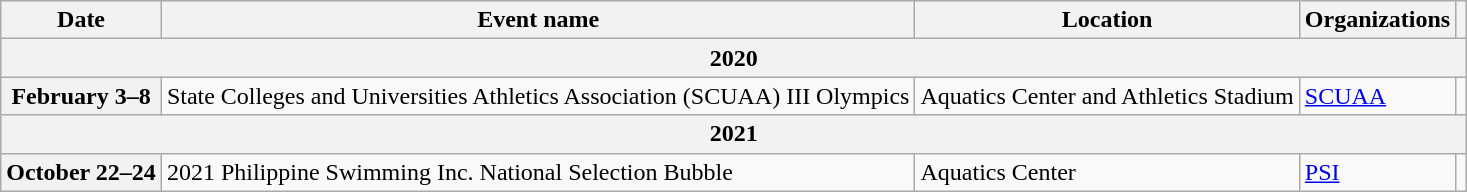<table class="wikitable">
<tr>
<th>Date</th>
<th>Event name</th>
<th>Location</th>
<th>Organizations</th>
<th></th>
</tr>
<tr style="background:#ddd;">
<th colspan="5"><strong>2020</strong></th>
</tr>
<tr>
<th scope="row">February 3–8</th>
<td>State Colleges and Universities Athletics Association (SCUAA) III Olympics</td>
<td>Aquatics Center and Athletics Stadium</td>
<td><a href='#'>SCUAA</a></td>
<td></td>
</tr>
<tr style="background:#ddd;">
<th colspan="5"><strong>2021</strong></th>
</tr>
<tr>
<th scope="row">October 22–24</th>
<td>2021 Philippine Swimming Inc. National Selection Bubble</td>
<td>Aquatics Center</td>
<td><a href='#'>PSI</a></td>
<td></td>
</tr>
</table>
